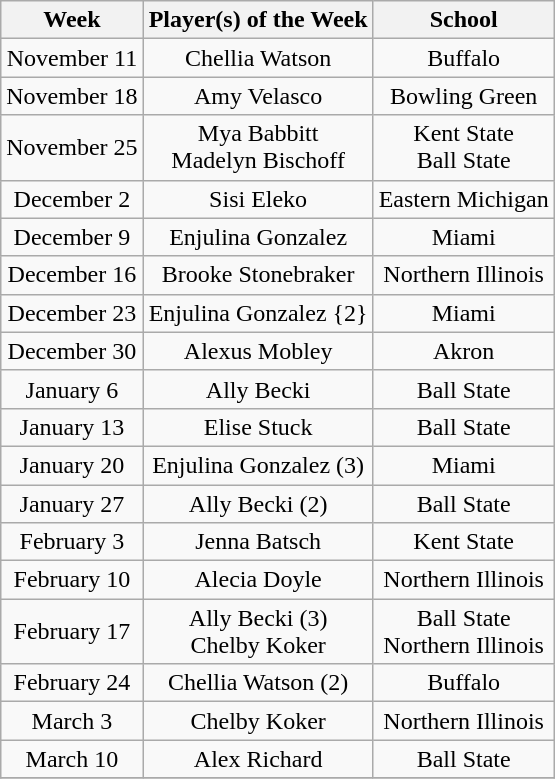<table class=wikitable style="text-align:center">
<tr>
<th>Week</th>
<th>Player(s) of the Week</th>
<th>School</th>
</tr>
<tr>
<td>November 11</td>
<td>Chellia Watson</td>
<td>Buffalo</td>
</tr>
<tr>
<td>November 18</td>
<td>Amy Velasco</td>
<td>Bowling Green</td>
</tr>
<tr>
<td>November 25</td>
<td>Mya Babbitt<br>Madelyn Bischoff</td>
<td>Kent State<br>Ball State</td>
</tr>
<tr>
<td>December 2</td>
<td>Sisi Eleko</td>
<td>Eastern Michigan</td>
</tr>
<tr>
<td>December 9</td>
<td>Enjulina Gonzalez</td>
<td>Miami</td>
</tr>
<tr>
<td>December 16</td>
<td>Brooke Stonebraker</td>
<td>Northern Illinois</td>
</tr>
<tr>
<td>December 23</td>
<td>Enjulina Gonzalez {2}</td>
<td>Miami</td>
</tr>
<tr>
<td>December 30</td>
<td>Alexus Mobley</td>
<td>Akron</td>
</tr>
<tr>
<td>January 6</td>
<td>Ally Becki</td>
<td>Ball State</td>
</tr>
<tr>
<td>January 13</td>
<td>Elise Stuck</td>
<td>Ball State</td>
</tr>
<tr>
<td>January 20</td>
<td>Enjulina Gonzalez (3)</td>
<td>Miami</td>
</tr>
<tr>
<td>January 27</td>
<td>Ally Becki (2)</td>
<td>Ball State</td>
</tr>
<tr>
<td>February 3</td>
<td>Jenna Batsch</td>
<td>Kent State</td>
</tr>
<tr>
<td>February 10</td>
<td>Alecia Doyle</td>
<td>Northern Illinois</td>
</tr>
<tr>
<td>February 17</td>
<td>Ally Becki (3)<br>Chelby Koker</td>
<td>Ball State<br>Northern Illinois</td>
</tr>
<tr>
<td>February 24</td>
<td>Chellia Watson (2)</td>
<td>Buffalo</td>
</tr>
<tr>
<td>March 3</td>
<td>Chelby Koker</td>
<td>Northern Illinois</td>
</tr>
<tr>
<td>March 10</td>
<td>Alex Richard</td>
<td>Ball State</td>
</tr>
<tr>
</tr>
</table>
